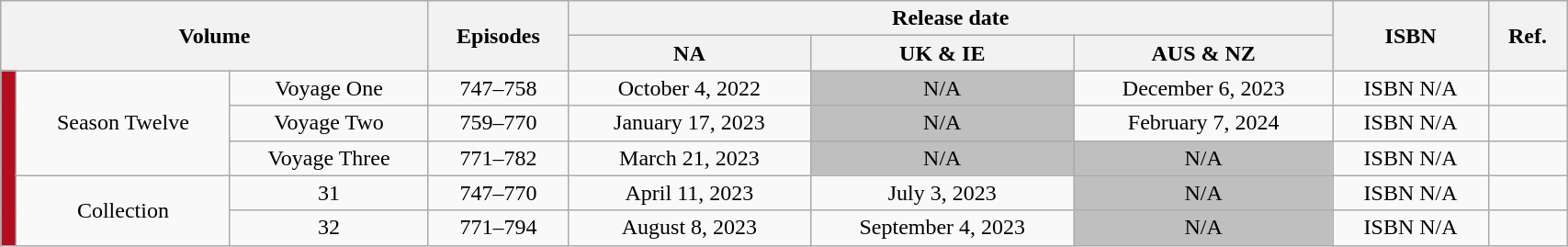<table class="wikitable" style="text-align: center; width: 90%;">
<tr>
<th colspan="3" rowspan="2">Volume</th>
<th rowspan="2">Episodes</th>
<th colspan="3">Release date</th>
<th rowspan="2">ISBN</th>
<th rowspan="2" width="5%">Ref.</th>
</tr>
<tr>
<th>NA</th>
<th>UK & IE</th>
<th>AUS & NZ</th>
</tr>
<tr>
<td rowspan="14" style="width:1%; background:#B20D21;"></td>
<td rowspan="3">Season Twelve</td>
<td>Voyage One</td>
<td>747–758</td>
<td>October 4, 2022</td>
<td style="background:#BFBFBF;">N/A</td>
<td>December 6, 2023</td>
<td>ISBN N/A</td>
<td></td>
</tr>
<tr>
<td>Voyage Two</td>
<td>759–770</td>
<td>January 17, 2023</td>
<td style="background:#BFBFBF;">N/A</td>
<td>February 7, 2024</td>
<td>ISBN N/A</td>
<td></td>
</tr>
<tr>
<td>Voyage Three</td>
<td>771–782</td>
<td>March 21, 2023</td>
<td style="background:#BFBFBF;">N/A</td>
<td style="background:#BFBFBF;">N/A</td>
<td>ISBN N/A</td>
<td></td>
</tr>
<tr>
<td rowspan="2">Collection</td>
<td>31</td>
<td>747–770</td>
<td>April 11, 2023</td>
<td>July 3, 2023</td>
<td style="background:#BFBFBF;">N/A</td>
<td>ISBN N/A</td>
<td></td>
</tr>
<tr>
<td>32</td>
<td>771–794</td>
<td>August 8, 2023</td>
<td>September 4, 2023</td>
<td style="background:#BFBFBF;">N/A</td>
<td>ISBN N/A</td>
<td></td>
</tr>
</table>
